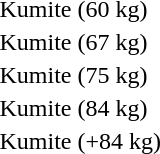<table>
<tr>
<td>Kumite (60 kg)<br></td>
<td></td>
<td></td>
<td><br></td>
</tr>
<tr>
<td>Kumite (67 kg)<br></td>
<td></td>
<td></td>
<td><br></td>
</tr>
<tr>
<td>Kumite (75 kg)<br></td>
<td></td>
<td></td>
<td><br></td>
</tr>
<tr>
<td>Kumite (84 kg)<br></td>
<td></td>
<td></td>
<td><br></td>
</tr>
<tr>
<td>Kumite (+84 kg)<br></td>
<td></td>
<td></td>
<td><br></td>
</tr>
</table>
